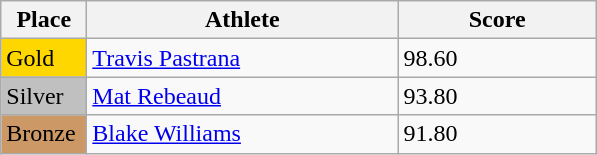<table class="wikitable">
<tr>
<th width="50">Place</th>
<th width="200">Athlete</th>
<th width="125">Score</th>
</tr>
<tr>
<td style="background:gold;">Gold</td>
<td><a href='#'>Travis Pastrana</a></td>
<td>98.60</td>
</tr>
<tr>
<td style="background:silver;">Silver</td>
<td><a href='#'>Mat Rebeaud</a></td>
<td>93.80</td>
</tr>
<tr>
<td style="background:#CC9966;">Bronze</td>
<td><a href='#'>Blake Williams</a></td>
<td>91.80</td>
</tr>
</table>
